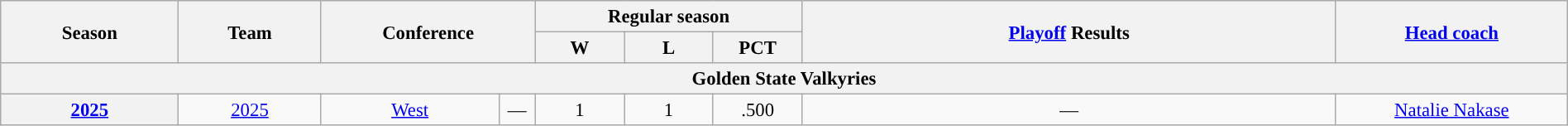<table class="wikitable" style="margin:1em auto; font-size:95%; text-align: center; min-width: 85%;">
<tr>
<th rowspan=2 style="width: 10%;">Season</th>
<th rowspan=2 style="width: 8%;">Team</th>
<th rowspan=2 colspan=2 style="width: 12%;">Conference</th>
<th colspan=3 style="width: 15%;">Regular season</th>
<th rowspan=2 style="width: 30%;"><a href='#'>Playoff</a> Results</th>
<th rowspan=2 style="width: 13%;"><a href='#'>Head coach</a></th>
</tr>
<tr>
<th style="width: 5%;">W</th>
<th style="width: 5%;">L</th>
<th style="width: 5%;">PCT</th>
</tr>
<tr>
<th colspan=9>Golden State Valkyries</th>
</tr>
<tr>
<th><a href='#'>2025</a></th>
<td><a href='#'>2025</a></td>
<td style="width: 10%"><a href='#'>West</a></td>
<td>—</td>
<td>1</td>
<td>1</td>
<td>.500</td>
<td>—</td>
<td><a href='#'>Natalie Nakase</a></td>
</tr>
</table>
